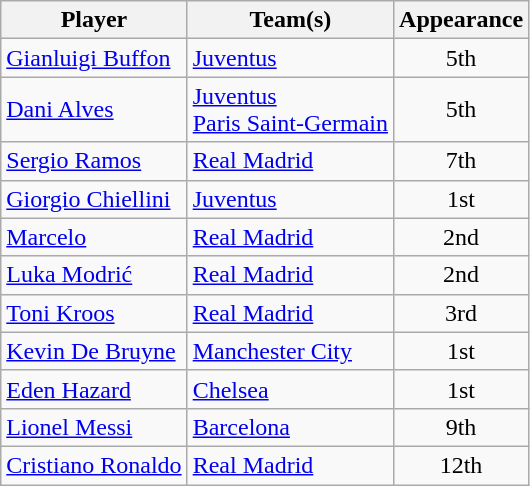<table class="wikitable">
<tr>
<th>Player</th>
<th>Team(s)</th>
<th>Appearance</th>
</tr>
<tr>
<td> <a href='#'>Gianluigi Buffon</a></td>
<td> <a href='#'>Juventus</a></td>
<td style="text-align:center;">5th</td>
</tr>
<tr>
<td> <a href='#'>Dani Alves</a></td>
<td> <a href='#'>Juventus</a> <br>  <a href='#'>Paris Saint-Germain</a></td>
<td style="text-align:center;">5th</td>
</tr>
<tr>
<td> <a href='#'>Sergio Ramos</a></td>
<td> <a href='#'>Real Madrid</a></td>
<td style="text-align:center;">7th</td>
</tr>
<tr>
<td> <a href='#'>Giorgio Chiellini</a></td>
<td> <a href='#'>Juventus</a></td>
<td style="text-align:center;">1st</td>
</tr>
<tr>
<td> <a href='#'>Marcelo</a></td>
<td> <a href='#'>Real Madrid</a></td>
<td style="text-align:center;">2nd</td>
</tr>
<tr>
<td> <a href='#'>Luka Modrić</a></td>
<td> <a href='#'>Real Madrid</a></td>
<td style="text-align:center;">2nd</td>
</tr>
<tr>
<td> <a href='#'>Toni Kroos</a></td>
<td> <a href='#'>Real Madrid</a></td>
<td style="text-align:center;">3rd</td>
</tr>
<tr>
<td> <a href='#'>Kevin De Bruyne</a></td>
<td> <a href='#'>Manchester City</a></td>
<td style="text-align:center;">1st</td>
</tr>
<tr>
<td> <a href='#'>Eden Hazard</a></td>
<td> <a href='#'>Chelsea</a></td>
<td style="text-align:center;">1st</td>
</tr>
<tr>
<td> <a href='#'>Lionel Messi</a></td>
<td> <a href='#'>Barcelona</a></td>
<td style="text-align:center;">9th</td>
</tr>
<tr>
<td> <a href='#'>Cristiano Ronaldo</a></td>
<td> <a href='#'>Real Madrid</a></td>
<td style="text-align:center;">12th</td>
</tr>
</table>
